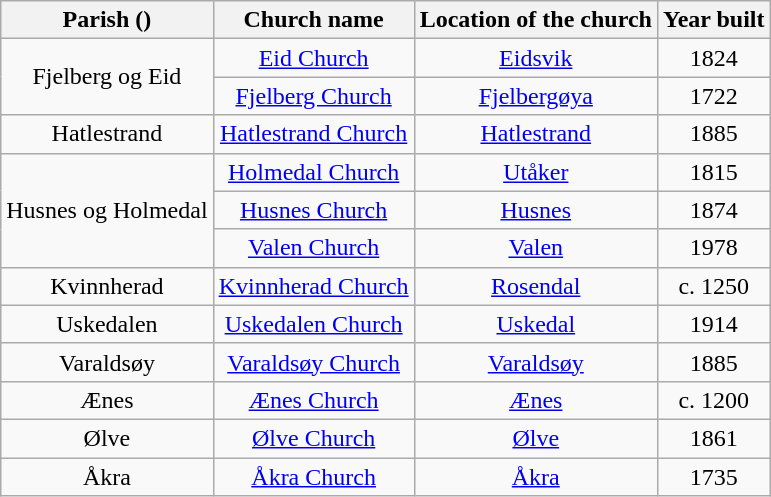<table class="wikitable" style="text-align:center">
<tr>
<th>Parish ()</th>
<th>Church name</th>
<th>Location of the church</th>
<th>Year built</th>
</tr>
<tr>
<td rowspan="2">Fjelberg og Eid</td>
<td><a href='#'>Eid Church</a></td>
<td><a href='#'>Eidsvik</a></td>
<td>1824</td>
</tr>
<tr>
<td><a href='#'>Fjelberg Church</a></td>
<td><a href='#'>Fjelbergøya</a></td>
<td>1722</td>
</tr>
<tr>
<td rowspan="1">Hatlestrand</td>
<td><a href='#'>Hatlestrand Church</a></td>
<td><a href='#'>Hatlestrand</a></td>
<td>1885</td>
</tr>
<tr>
<td rowspan="3">Husnes og Holmedal</td>
<td><a href='#'>Holmedal Church</a></td>
<td><a href='#'>Utåker</a></td>
<td>1815</td>
</tr>
<tr>
<td><a href='#'>Husnes Church</a></td>
<td><a href='#'>Husnes</a></td>
<td>1874</td>
</tr>
<tr>
<td><a href='#'>Valen Church</a></td>
<td><a href='#'>Valen</a></td>
<td>1978</td>
</tr>
<tr>
<td rowspan="1">Kvinnherad</td>
<td><a href='#'>Kvinnherad Church</a></td>
<td><a href='#'>Rosendal</a></td>
<td>c. 1250</td>
</tr>
<tr>
<td rowspan="1">Uskedalen</td>
<td><a href='#'>Uskedalen Church</a></td>
<td><a href='#'>Uskedal</a></td>
<td>1914</td>
</tr>
<tr>
<td rowspan="1">Varaldsøy</td>
<td><a href='#'>Varaldsøy Church</a></td>
<td><a href='#'>Varaldsøy</a></td>
<td>1885</td>
</tr>
<tr>
<td rowspan="1">Ænes</td>
<td><a href='#'>Ænes Church</a></td>
<td><a href='#'>Ænes</a></td>
<td>c. 1200</td>
</tr>
<tr>
<td rowspan="1">Ølve</td>
<td><a href='#'>Ølve Church</a></td>
<td><a href='#'>Ølve</a></td>
<td>1861</td>
</tr>
<tr>
<td rowspan="1">Åkra</td>
<td><a href='#'>Åkra Church</a></td>
<td><a href='#'>Åkra</a></td>
<td>1735</td>
</tr>
</table>
